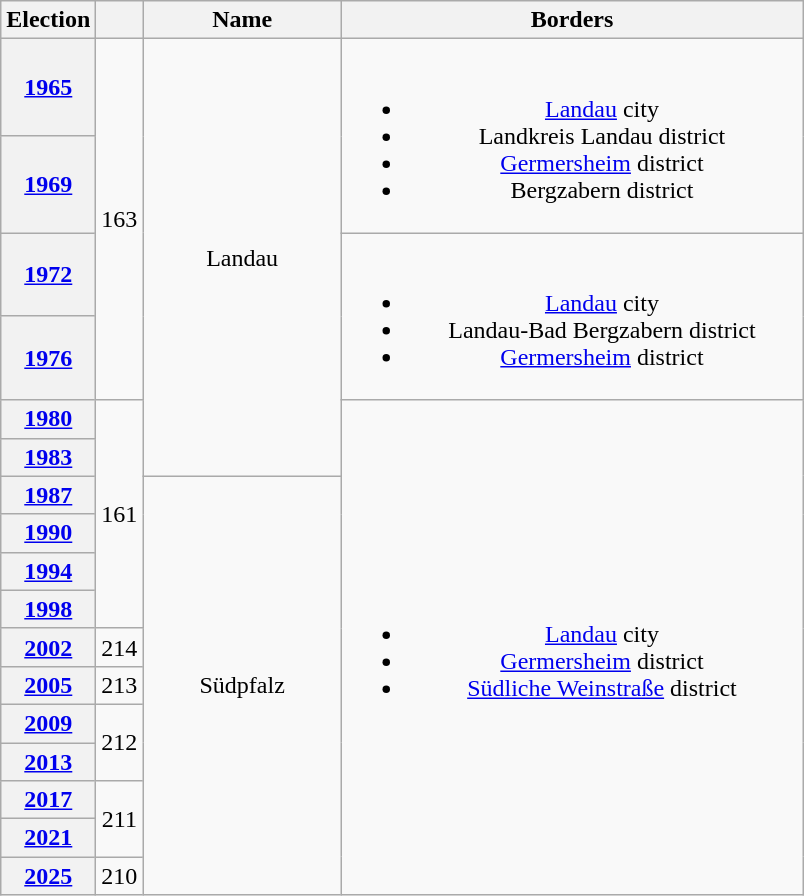<table class=wikitable style="text-align:center">
<tr>
<th>Election</th>
<th></th>
<th width=125px>Name</th>
<th width=300px>Borders</th>
</tr>
<tr>
<th><a href='#'>1965</a></th>
<td rowspan=4>163</td>
<td rowspan=6>Landau</td>
<td rowspan=2><br><ul><li><a href='#'>Landau</a> city</li><li>Landkreis Landau district</li><li><a href='#'>Germersheim</a> district</li><li>Bergzabern district</li></ul></td>
</tr>
<tr>
<th><a href='#'>1969</a></th>
</tr>
<tr>
<th><a href='#'>1972</a></th>
<td rowspan=2><br><ul><li><a href='#'>Landau</a> city</li><li>Landau-Bad Bergzabern district</li><li><a href='#'>Germersheim</a> district</li></ul></td>
</tr>
<tr>
<th><a href='#'>1976</a></th>
</tr>
<tr>
<th><a href='#'>1980</a></th>
<td rowspan=6>161</td>
<td rowspan=13><br><ul><li><a href='#'>Landau</a> city</li><li><a href='#'>Germersheim</a> district</li><li><a href='#'>Südliche Weinstraße</a> district</li></ul></td>
</tr>
<tr>
<th><a href='#'>1983</a></th>
</tr>
<tr>
<th><a href='#'>1987</a></th>
<td rowspan=11>Südpfalz</td>
</tr>
<tr>
<th><a href='#'>1990</a></th>
</tr>
<tr>
<th><a href='#'>1994</a></th>
</tr>
<tr>
<th><a href='#'>1998</a></th>
</tr>
<tr>
<th><a href='#'>2002</a></th>
<td>214</td>
</tr>
<tr>
<th><a href='#'>2005</a></th>
<td>213</td>
</tr>
<tr>
<th><a href='#'>2009</a></th>
<td rowspan=2>212</td>
</tr>
<tr>
<th><a href='#'>2013</a></th>
</tr>
<tr>
<th><a href='#'>2017</a></th>
<td rowspan=2>211</td>
</tr>
<tr>
<th><a href='#'>2021</a></th>
</tr>
<tr>
<th><a href='#'>2025</a></th>
<td>210</td>
</tr>
</table>
